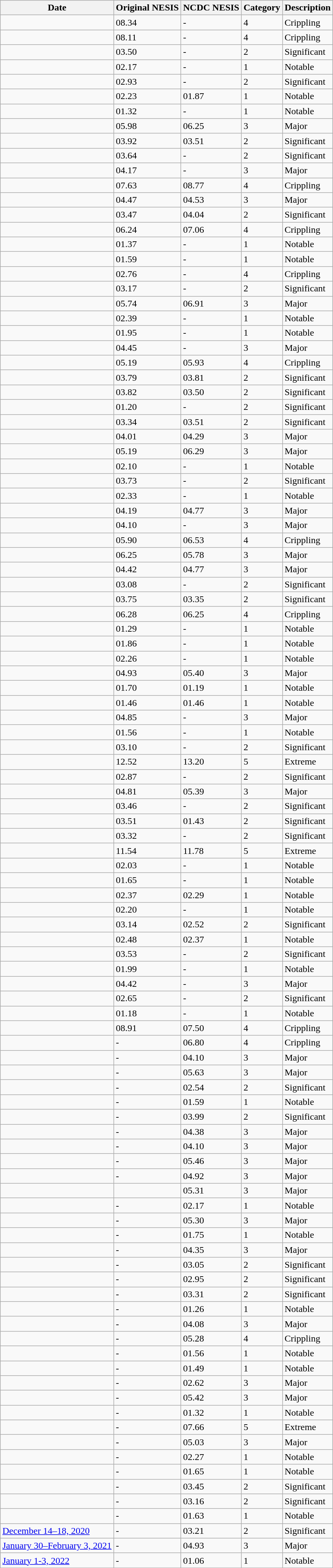<table class="wikitable sortable">
<tr>
<th>Date</th>
<th>Original NESIS</th>
<th>NCDC NESIS</th>
<th>Category</th>
<th>Description</th>
</tr>
<tr>
<td></td>
<td>08.34</td>
<td>-</td>
<td>4</td>
<td>Crippling</td>
</tr>
<tr>
<td></td>
<td>08.11</td>
<td>-</td>
<td>4</td>
<td>Crippling</td>
</tr>
<tr>
<td></td>
<td>03.50</td>
<td>-</td>
<td>2</td>
<td>Significant</td>
</tr>
<tr>
<td></td>
<td>02.17</td>
<td>-</td>
<td>1</td>
<td>Notable</td>
</tr>
<tr>
<td></td>
<td>02.93</td>
<td>-</td>
<td>2</td>
<td>Significant</td>
</tr>
<tr>
<td></td>
<td>02.23</td>
<td>01.87</td>
<td>1</td>
<td>Notable</td>
</tr>
<tr>
<td></td>
<td>01.32</td>
<td>-</td>
<td>1</td>
<td>Notable</td>
</tr>
<tr>
<td></td>
<td>05.98</td>
<td>06.25</td>
<td>3</td>
<td>Major</td>
</tr>
<tr>
<td></td>
<td>03.92</td>
<td>03.51</td>
<td>2</td>
<td>Significant</td>
</tr>
<tr>
<td></td>
<td>03.64</td>
<td>-</td>
<td>2</td>
<td>Significant</td>
</tr>
<tr>
<td></td>
<td>04.17</td>
<td>-</td>
<td>3</td>
<td>Major</td>
</tr>
<tr>
<td></td>
<td>07.63</td>
<td>08.77</td>
<td>4</td>
<td>Crippling</td>
</tr>
<tr>
<td></td>
<td>04.47</td>
<td>04.53</td>
<td>3</td>
<td>Major</td>
</tr>
<tr>
<td></td>
<td>03.47</td>
<td>04.04</td>
<td>2</td>
<td>Significant</td>
</tr>
<tr>
<td></td>
<td>06.24</td>
<td>07.06</td>
<td>4</td>
<td>Crippling</td>
</tr>
<tr>
<td></td>
<td>01.37</td>
<td>-</td>
<td>1</td>
<td>Notable</td>
</tr>
<tr>
<td></td>
<td>01.59</td>
<td>-</td>
<td>1</td>
<td>Notable</td>
</tr>
<tr>
<td></td>
<td>02.76</td>
<td>-</td>
<td>4</td>
<td>Crippling</td>
</tr>
<tr>
<td></td>
<td>03.17</td>
<td>-</td>
<td>2</td>
<td>Significant</td>
</tr>
<tr>
<td></td>
<td>05.74</td>
<td>06.91</td>
<td>3</td>
<td>Major</td>
</tr>
<tr>
<td></td>
<td>02.39</td>
<td>-</td>
<td>1</td>
<td>Notable</td>
</tr>
<tr>
<td></td>
<td>01.95</td>
<td>-</td>
<td>1</td>
<td>Notable</td>
</tr>
<tr>
<td></td>
<td>04.45</td>
<td>-</td>
<td>3</td>
<td>Major</td>
</tr>
<tr>
<td></td>
<td>05.19</td>
<td>05.93</td>
<td>4</td>
<td>Crippling</td>
</tr>
<tr>
<td></td>
<td>03.79</td>
<td>03.81</td>
<td>2</td>
<td>Significant</td>
</tr>
<tr>
<td></td>
<td>03.82</td>
<td>03.50</td>
<td>2</td>
<td>Significant</td>
</tr>
<tr>
<td></td>
<td>01.20</td>
<td>-</td>
<td>2</td>
<td>Significant</td>
</tr>
<tr>
<td></td>
<td>03.34</td>
<td>03.51</td>
<td>2</td>
<td>Significant</td>
</tr>
<tr>
<td></td>
<td>04.01</td>
<td>04.29</td>
<td>3</td>
<td>Major</td>
</tr>
<tr>
<td></td>
<td>05.19</td>
<td>06.29</td>
<td>3</td>
<td>Major</td>
</tr>
<tr>
<td></td>
<td>02.10</td>
<td>-</td>
<td>1</td>
<td>Notable</td>
</tr>
<tr>
<td></td>
<td>03.73</td>
<td>-</td>
<td>2</td>
<td>Significant</td>
</tr>
<tr>
<td></td>
<td>02.33</td>
<td>-</td>
<td>1</td>
<td>Notable</td>
</tr>
<tr>
<td></td>
<td>04.19</td>
<td>04.77</td>
<td>3</td>
<td>Major</td>
</tr>
<tr>
<td></td>
<td>04.10</td>
<td>-</td>
<td>3</td>
<td>Major</td>
</tr>
<tr>
<td></td>
<td>05.90</td>
<td>06.53</td>
<td>4</td>
<td>Crippling</td>
</tr>
<tr>
<td></td>
<td>06.25</td>
<td>05.78</td>
<td>3</td>
<td>Major</td>
</tr>
<tr>
<td></td>
<td>04.42</td>
<td>04.77</td>
<td>3</td>
<td>Major</td>
</tr>
<tr>
<td></td>
<td>03.08</td>
<td>-</td>
<td>2</td>
<td>Significant</td>
</tr>
<tr>
<td></td>
<td>03.75</td>
<td>03.35</td>
<td>2</td>
<td>Significant</td>
</tr>
<tr>
<td></td>
<td>06.28</td>
<td>06.25</td>
<td>4</td>
<td>Crippling</td>
</tr>
<tr>
<td></td>
<td>01.29</td>
<td>-</td>
<td>1</td>
<td>Notable</td>
</tr>
<tr>
<td></td>
<td>01.86</td>
<td>-</td>
<td>1</td>
<td>Notable</td>
</tr>
<tr>
<td></td>
<td>02.26</td>
<td>-</td>
<td>1</td>
<td>Notable</td>
</tr>
<tr>
<td></td>
<td>04.93</td>
<td>05.40</td>
<td>3</td>
<td>Major</td>
</tr>
<tr>
<td></td>
<td>01.70</td>
<td>01.19</td>
<td>1</td>
<td>Notable</td>
</tr>
<tr>
<td></td>
<td>01.46</td>
<td>01.46</td>
<td>1</td>
<td>Notable</td>
</tr>
<tr>
<td></td>
<td>04.85</td>
<td>-</td>
<td>3</td>
<td>Major</td>
</tr>
<tr>
<td></td>
<td>01.56</td>
<td>-</td>
<td>1</td>
<td>Notable</td>
</tr>
<tr>
<td></td>
<td>03.10</td>
<td>-</td>
<td>2</td>
<td>Significant</td>
</tr>
<tr>
<td></td>
<td>12.52</td>
<td>13.20</td>
<td>5</td>
<td>Extreme</td>
</tr>
<tr>
<td></td>
<td>02.87</td>
<td>-</td>
<td>2</td>
<td>Significant</td>
</tr>
<tr>
<td></td>
<td>04.81</td>
<td>05.39</td>
<td>3</td>
<td>Major</td>
</tr>
<tr>
<td></td>
<td>03.46</td>
<td>-</td>
<td>2</td>
<td>Significant</td>
</tr>
<tr>
<td></td>
<td>03.51</td>
<td>01.43</td>
<td>2</td>
<td>Significant</td>
</tr>
<tr>
<td></td>
<td>03.32</td>
<td>-</td>
<td>2</td>
<td>Significant</td>
</tr>
<tr>
<td></td>
<td>11.54</td>
<td>11.78</td>
<td>5</td>
<td>Extreme</td>
</tr>
<tr>
<td></td>
<td>02.03</td>
<td>-</td>
<td>1</td>
<td>Notable</td>
</tr>
<tr>
<td></td>
<td>01.65</td>
<td>-</td>
<td>1</td>
<td>Notable</td>
</tr>
<tr>
<td></td>
<td>02.37</td>
<td>02.29</td>
<td>1</td>
<td>Notable</td>
</tr>
<tr>
<td></td>
<td>02.20</td>
<td>-</td>
<td>1</td>
<td>Notable</td>
</tr>
<tr>
<td></td>
<td>03.14</td>
<td>02.52</td>
<td>2</td>
<td>Significant</td>
</tr>
<tr>
<td></td>
<td>02.48</td>
<td>02.37</td>
<td>1</td>
<td>Notable</td>
</tr>
<tr>
<td></td>
<td>03.53</td>
<td>-</td>
<td>2</td>
<td>Significant</td>
</tr>
<tr>
<td></td>
<td>01.99</td>
<td>-</td>
<td>1</td>
<td>Notable</td>
</tr>
<tr>
<td></td>
<td>04.42</td>
<td>-</td>
<td>3</td>
<td>Major</td>
</tr>
<tr>
<td></td>
<td>02.65</td>
<td>-</td>
<td>2</td>
<td>Significant</td>
</tr>
<tr>
<td></td>
<td>01.18</td>
<td>-</td>
<td>1</td>
<td>Notable</td>
</tr>
<tr>
<td></td>
<td>08.91</td>
<td>07.50</td>
<td>4</td>
<td>Crippling</td>
</tr>
<tr>
<td></td>
<td>-</td>
<td>06.80</td>
<td>4</td>
<td>Crippling</td>
</tr>
<tr>
<td></td>
<td>-</td>
<td>04.10</td>
<td>3</td>
<td>Major</td>
</tr>
<tr>
<td></td>
<td>-</td>
<td>05.63</td>
<td>3</td>
<td>Major</td>
</tr>
<tr>
<td></td>
<td>-</td>
<td>02.54</td>
<td>2</td>
<td>Significant</td>
</tr>
<tr>
<td></td>
<td>-</td>
<td>01.59</td>
<td>1</td>
<td>Notable</td>
</tr>
<tr>
<td></td>
<td>-</td>
<td>03.99</td>
<td>2</td>
<td>Significant</td>
</tr>
<tr>
<td></td>
<td>-</td>
<td>04.38</td>
<td>3</td>
<td>Major</td>
</tr>
<tr>
<td></td>
<td>-</td>
<td>04.10</td>
<td>3</td>
<td>Major</td>
</tr>
<tr>
<td></td>
<td>-</td>
<td>05.46</td>
<td>3</td>
<td>Major</td>
</tr>
<tr>
<td></td>
<td>-</td>
<td>04.92</td>
<td>3</td>
<td>Major</td>
</tr>
<tr>
<td></td>
<td></td>
<td>05.31</td>
<td>3</td>
<td>Major</td>
</tr>
<tr>
<td></td>
<td>-</td>
<td>02.17</td>
<td>1</td>
<td>Notable</td>
</tr>
<tr>
<td></td>
<td>-</td>
<td>05.30</td>
<td>3</td>
<td>Major</td>
</tr>
<tr>
<td></td>
<td>-</td>
<td>01.75</td>
<td>1</td>
<td>Notable</td>
</tr>
<tr>
<td></td>
<td>-</td>
<td>04.35</td>
<td>3</td>
<td>Major</td>
</tr>
<tr>
<td></td>
<td>-</td>
<td>03.05</td>
<td>2</td>
<td>Significant</td>
</tr>
<tr>
<td></td>
<td>-</td>
<td>02.95</td>
<td>2</td>
<td>Significant</td>
</tr>
<tr>
<td></td>
<td>-</td>
<td>03.31</td>
<td>2</td>
<td>Significant</td>
</tr>
<tr>
<td></td>
<td>-</td>
<td>01.26</td>
<td>1</td>
<td>Notable</td>
</tr>
<tr>
<td></td>
<td>-</td>
<td>04.08</td>
<td>3</td>
<td>Major</td>
</tr>
<tr>
<td></td>
<td>-</td>
<td>05.28</td>
<td>4</td>
<td>Crippling</td>
</tr>
<tr>
<td></td>
<td>-</td>
<td>01.56</td>
<td>1</td>
<td>Notable</td>
</tr>
<tr>
<td></td>
<td>-</td>
<td>01.49</td>
<td>1</td>
<td>Notable</td>
</tr>
<tr>
<td></td>
<td>-</td>
<td>02.62</td>
<td>3</td>
<td>Major</td>
</tr>
<tr>
<td></td>
<td>-</td>
<td>05.42</td>
<td>3</td>
<td>Major</td>
</tr>
<tr>
<td></td>
<td>-</td>
<td>01.32</td>
<td>1</td>
<td>Notable</td>
</tr>
<tr>
<td></td>
<td>-</td>
<td>07.66</td>
<td>5</td>
<td>Extreme</td>
</tr>
<tr>
<td></td>
<td>-</td>
<td>05.03</td>
<td>3</td>
<td>Major</td>
</tr>
<tr>
<td></td>
<td>-</td>
<td>02.27</td>
<td>1</td>
<td>Notable</td>
</tr>
<tr>
<td></td>
<td>-</td>
<td>01.65</td>
<td>1</td>
<td>Notable</td>
</tr>
<tr>
<td></td>
<td>-</td>
<td>03.45</td>
<td>2</td>
<td>Significant</td>
</tr>
<tr>
<td></td>
<td>-</td>
<td>03.16</td>
<td>2</td>
<td>Significant</td>
</tr>
<tr>
<td></td>
<td>-</td>
<td>01.63</td>
<td>1</td>
<td>Notable</td>
</tr>
<tr>
<td><a href='#'>December 14–18, 2020</a></td>
<td>-</td>
<td>03.21</td>
<td>2</td>
<td>Significant</td>
</tr>
<tr>
<td><a href='#'>January 30–February 3, 2021</a></td>
<td>-</td>
<td>04.93</td>
<td>3</td>
<td>Major</td>
</tr>
<tr>
<td><a href='#'>January 1-3, 2022</a></td>
<td>-</td>
<td>01.06</td>
<td>1</td>
<td>Notable</td>
</tr>
</table>
